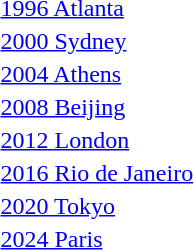<table>
<tr valign="top">
<td><a href='#'>1996 Atlanta</a><br></td>
<td></td>
<td></td>
<td></td>
</tr>
<tr valign="top">
<td><a href='#'>2000 Sydney</a><br></td>
<td></td>
<td></td>
<td></td>
</tr>
<tr valign="top">
<td><a href='#'>2004 Athens</a><br></td>
<td></td>
<td></td>
<td></td>
</tr>
<tr valign="top">
<td><a href='#'>2008 Beijing</a><br></td>
<td></td>
<td></td>
<td></td>
</tr>
<tr valign="top">
<td><a href='#'>2012 London</a><br></td>
<td></td>
<td></td>
<td></td>
</tr>
<tr valign="top">
<td><a href='#'>2016 Rio de Janeiro</a><br></td>
<td></td>
<td></td>
<td></td>
</tr>
<tr valign="top">
<td><a href='#'>2020 Tokyo</a><br></td>
<td></td>
<td></td>
<td></td>
</tr>
<tr valign="top">
<td><a href='#'>2024 Paris</a><br></td>
<td></td>
<td></td>
<td></td>
</tr>
</table>
